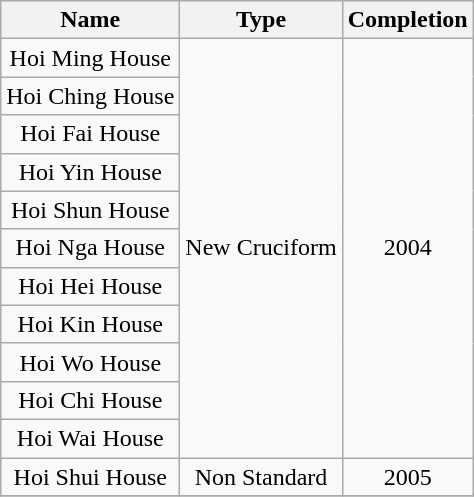<table class="wikitable" style="text-align: center">
<tr>
<th>Name</th>
<th>Type</th>
<th>Completion</th>
</tr>
<tr>
<td>Hoi Ming House</td>
<td rowspan="11">New Cruciform</td>
<td rowspan="11">2004</td>
</tr>
<tr>
<td>Hoi Ching House</td>
</tr>
<tr>
<td>Hoi Fai House</td>
</tr>
<tr>
<td>Hoi Yin House</td>
</tr>
<tr>
<td>Hoi Shun House</td>
</tr>
<tr>
<td>Hoi Nga House</td>
</tr>
<tr>
<td>Hoi Hei House</td>
</tr>
<tr>
<td>Hoi Kin House</td>
</tr>
<tr>
<td>Hoi Wo House</td>
</tr>
<tr>
<td>Hoi Chi House</td>
</tr>
<tr>
<td>Hoi Wai House</td>
</tr>
<tr>
<td>Hoi Shui House</td>
<td rowspan="1">Non Standard</td>
<td rowspan="1">2005</td>
</tr>
<tr>
</tr>
</table>
